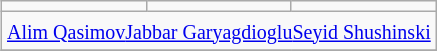<table class="wikitable" align="right">
<tr>
<td></td>
<td></td>
<td></td>
</tr>
<tr>
<td colspan="5" align="center"><small><a href='#'>Alim Qasimov</a><a href='#'>Jabbar Garyagdioglu</a><a href='#'>Seyid Shushinski</a></small></td>
</tr>
<tr>
</tr>
</table>
